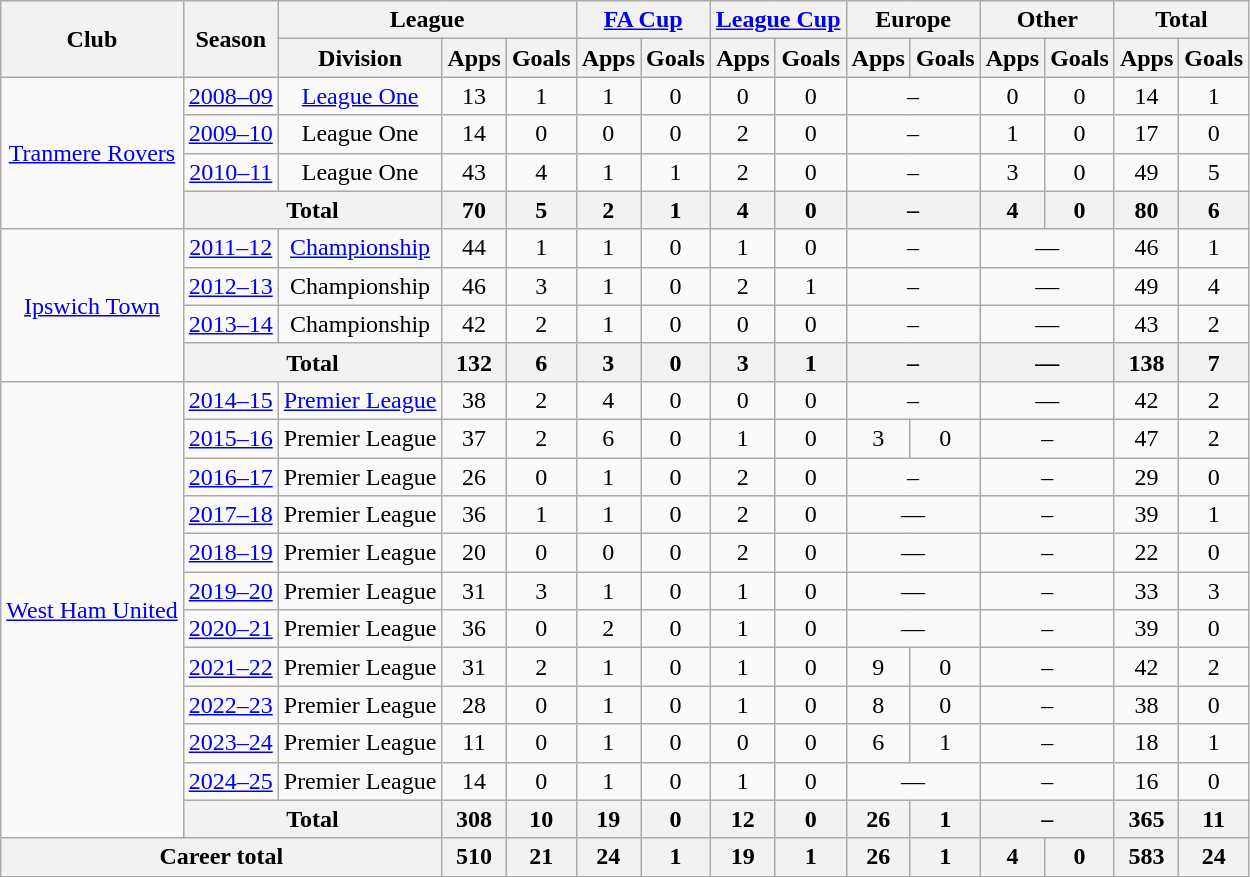<table class=wikitable style=text-align:center>
<tr>
<th rowspan=2>Club</th>
<th rowspan=2>Season</th>
<th colspan=3>League</th>
<th colspan=2><a href='#'>FA Cup</a></th>
<th colspan=2><a href='#'>League Cup</a></th>
<th colspan=2>Europe</th>
<th colspan=2>Other</th>
<th colspan=2>Total</th>
</tr>
<tr>
<th>Division</th>
<th>Apps</th>
<th>Goals</th>
<th>Apps</th>
<th>Goals</th>
<th>Apps</th>
<th>Goals</th>
<th>Apps</th>
<th>Goals</th>
<th>Apps</th>
<th>Goals</th>
<th>Apps</th>
<th>Goals</th>
</tr>
<tr>
<td rowspan=4><a href='#'>Tranmere Rovers</a></td>
<td><a href='#'>2008–09</a></td>
<td><a href='#'>League One</a></td>
<td>13</td>
<td>1</td>
<td>1</td>
<td>0</td>
<td>0</td>
<td>0</td>
<td colspan="2">–</td>
<td>0</td>
<td>0</td>
<td>14</td>
<td>1</td>
</tr>
<tr>
<td><a href='#'>2009–10</a></td>
<td>League One</td>
<td>14</td>
<td>0</td>
<td>0</td>
<td>0</td>
<td>2</td>
<td>0</td>
<td colspan="2">–</td>
<td>1</td>
<td>0</td>
<td>17</td>
<td>0</td>
</tr>
<tr>
<td><a href='#'>2010–11</a></td>
<td>League One</td>
<td>43</td>
<td>4</td>
<td>1</td>
<td>1</td>
<td>2</td>
<td>0</td>
<td colspan="2">–</td>
<td>3</td>
<td>0</td>
<td>49</td>
<td>5</td>
</tr>
<tr>
<th colspan=2>Total</th>
<th>70</th>
<th>5</th>
<th>2</th>
<th>1</th>
<th>4</th>
<th>0</th>
<th colspan="2">–</th>
<th>4</th>
<th>0</th>
<th>80</th>
<th>6</th>
</tr>
<tr>
<td rowspan=4><a href='#'>Ipswich Town</a></td>
<td><a href='#'>2011–12</a></td>
<td><a href='#'>Championship</a></td>
<td>44</td>
<td>1</td>
<td>1</td>
<td>0</td>
<td>1</td>
<td>0</td>
<td colspan="2">–</td>
<td colspan=2>—</td>
<td>46</td>
<td>1</td>
</tr>
<tr>
<td><a href='#'>2012–13</a></td>
<td>Championship</td>
<td>46</td>
<td>3</td>
<td>1</td>
<td>0</td>
<td>2</td>
<td>1</td>
<td colspan="2">–</td>
<td colspan=2>—</td>
<td>49</td>
<td>4</td>
</tr>
<tr>
<td><a href='#'>2013–14</a></td>
<td>Championship</td>
<td>42</td>
<td>2</td>
<td>1</td>
<td>0</td>
<td>0</td>
<td>0</td>
<td colspan="2">–</td>
<td colspan=2>—</td>
<td>43</td>
<td>2</td>
</tr>
<tr>
<th colspan=2>Total</th>
<th>132</th>
<th>6</th>
<th>3</th>
<th>0</th>
<th>3</th>
<th>1</th>
<th colspan="2">–</th>
<th colspan=2>—</th>
<th>138</th>
<th>7</th>
</tr>
<tr>
<td rowspan="12"><a href='#'>West Ham United</a></td>
<td><a href='#'>2014–15</a></td>
<td><a href='#'>Premier League</a></td>
<td>38</td>
<td>2</td>
<td>4</td>
<td>0</td>
<td>0</td>
<td>0</td>
<td colspan="2">–</td>
<td colspan=2>—</td>
<td>42</td>
<td>2</td>
</tr>
<tr>
<td><a href='#'>2015–16</a></td>
<td>Premier League</td>
<td>37</td>
<td>2</td>
<td>6</td>
<td>0</td>
<td>1</td>
<td>0</td>
<td>3</td>
<td>0</td>
<td colspan="2">–</td>
<td>47</td>
<td>2</td>
</tr>
<tr>
<td><a href='#'>2016–17</a></td>
<td>Premier League</td>
<td>26</td>
<td>0</td>
<td>1</td>
<td>0</td>
<td>2</td>
<td>0</td>
<td colspan="2">–</td>
<td colspan="2">–</td>
<td>29</td>
<td>0</td>
</tr>
<tr>
<td><a href='#'>2017–18</a></td>
<td>Premier League</td>
<td>36</td>
<td>1</td>
<td>1</td>
<td>0</td>
<td>2</td>
<td>0</td>
<td colspan=2>—</td>
<td colspan="2">–</td>
<td>39</td>
<td>1</td>
</tr>
<tr>
<td><a href='#'>2018–19</a></td>
<td>Premier League</td>
<td>20</td>
<td>0</td>
<td>0</td>
<td>0</td>
<td>2</td>
<td>0</td>
<td colspan=2>—</td>
<td colspan="2">–</td>
<td>22</td>
<td>0</td>
</tr>
<tr>
<td><a href='#'>2019–20</a></td>
<td>Premier League</td>
<td>31</td>
<td>3</td>
<td>1</td>
<td>0</td>
<td>1</td>
<td>0</td>
<td colspan=2>—</td>
<td colspan="2">–</td>
<td>33</td>
<td>3</td>
</tr>
<tr>
<td><a href='#'>2020–21</a></td>
<td>Premier League</td>
<td>36</td>
<td>0</td>
<td>2</td>
<td>0</td>
<td>1</td>
<td>0</td>
<td colspan=2>—</td>
<td colspan="2">–</td>
<td>39</td>
<td>0</td>
</tr>
<tr>
<td><a href='#'>2021–22</a></td>
<td>Premier League</td>
<td>31</td>
<td>2</td>
<td>1</td>
<td>0</td>
<td>1</td>
<td>0</td>
<td>9</td>
<td>0</td>
<td colspan="2">–</td>
<td>42</td>
<td>2</td>
</tr>
<tr>
<td><a href='#'>2022–23</a></td>
<td>Premier League</td>
<td>28</td>
<td>0</td>
<td>1</td>
<td>0</td>
<td>1</td>
<td>0</td>
<td>8</td>
<td>0</td>
<td colspan="2">–</td>
<td>38</td>
<td>0</td>
</tr>
<tr>
<td><a href='#'>2023–24</a></td>
<td>Premier League</td>
<td>11</td>
<td>0</td>
<td>1</td>
<td>0</td>
<td>0</td>
<td>0</td>
<td>6</td>
<td>1</td>
<td colspan="2">–</td>
<td>18</td>
<td>1</td>
</tr>
<tr>
<td><a href='#'>2024–25</a></td>
<td>Premier League</td>
<td>14</td>
<td>0</td>
<td>1</td>
<td>0</td>
<td>1</td>
<td>0</td>
<td colspan=2>—</td>
<td colspan="2">–</td>
<td>16</td>
<td>0</td>
</tr>
<tr>
<th colspan=2>Total</th>
<th>308</th>
<th>10</th>
<th>19</th>
<th>0</th>
<th>12</th>
<th>0</th>
<th>26</th>
<th>1</th>
<th colspan="2">–</th>
<th>365</th>
<th>11</th>
</tr>
<tr>
<th colspan=3>Career total</th>
<th>510</th>
<th>21</th>
<th>24</th>
<th>1</th>
<th>19</th>
<th>1</th>
<th>26</th>
<th>1</th>
<th>4</th>
<th>0</th>
<th>583</th>
<th>24</th>
</tr>
</table>
